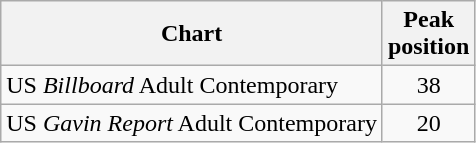<table class="wikitable">
<tr>
<th>Chart</th>
<th>Peak<br>position</th>
</tr>
<tr>
<td align="left">US <em>Billboard</em> Adult Contemporary</td>
<td style="text-align:center;">38</td>
</tr>
<tr>
<td align="left">US <em>Gavin Report</em> Adult Contemporary</td>
<td style="text-align:center;">20</td>
</tr>
</table>
